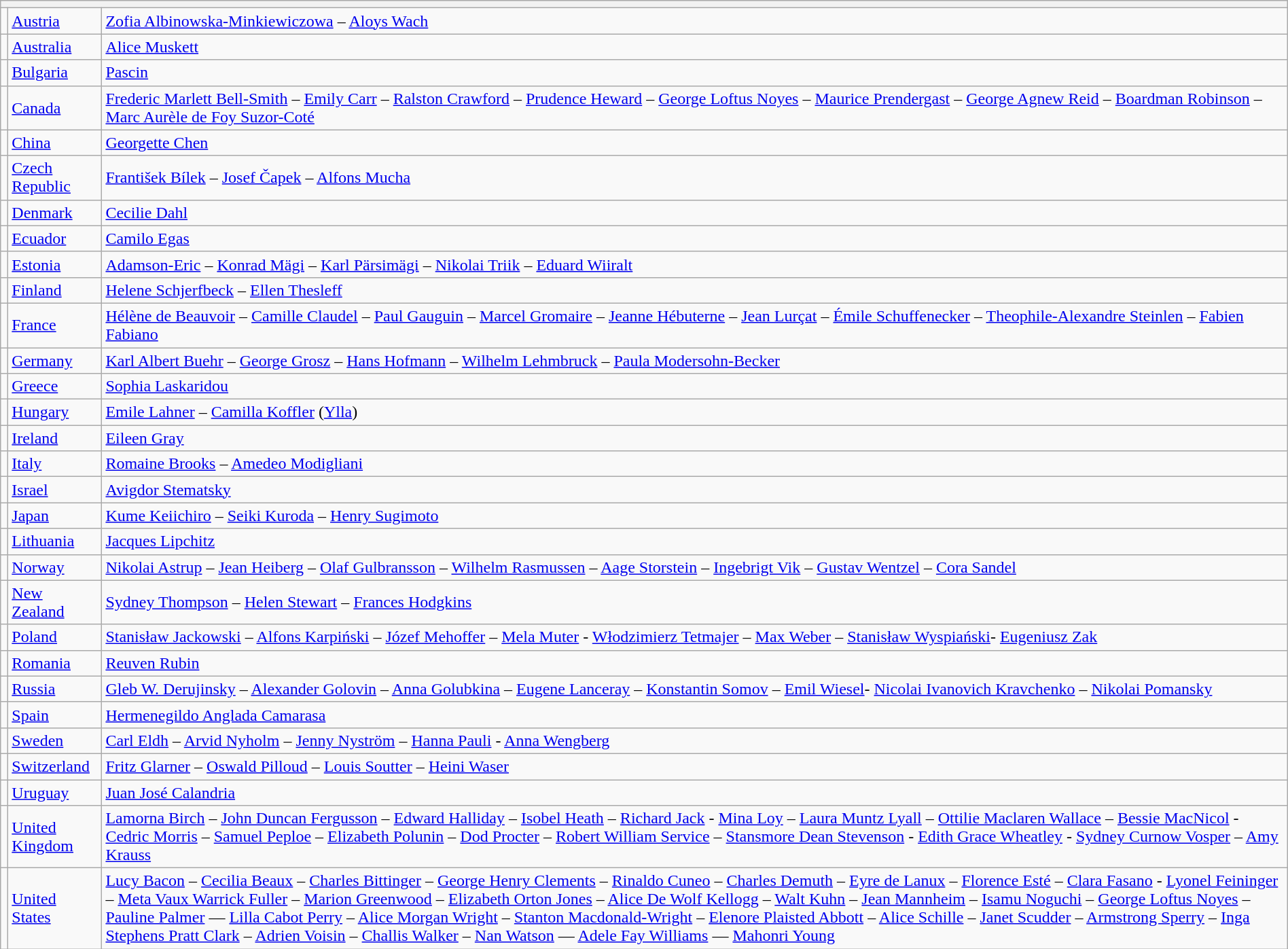<table class="wikitable" style="margin:1em auto;">
<tr>
<th colspan="3"></th>
</tr>
<tr>
<td></td>
<td><a href='#'>Austria</a></td>
<td><a href='#'>Zofia Albinowska-Minkiewiczowa</a> – <a href='#'>Aloys Wach</a></td>
</tr>
<tr>
<td></td>
<td><a href='#'>Australia</a></td>
<td><a href='#'>Alice Muskett</a></td>
</tr>
<tr>
<td></td>
<td><a href='#'>Bulgaria</a></td>
<td><a href='#'>Pascin</a></td>
</tr>
<tr>
<td></td>
<td><a href='#'>Canada</a></td>
<td><a href='#'>Frederic Marlett Bell-Smith</a> – <a href='#'>Emily Carr</a> – <a href='#'>Ralston Crawford</a> – <a href='#'>Prudence Heward</a> – <a href='#'>George Loftus Noyes</a> – <a href='#'>Maurice Prendergast</a> – <a href='#'>George Agnew Reid</a> – <a href='#'>Boardman Robinson</a> – <a href='#'>Marc Aurèle de Foy Suzor-Coté</a></td>
</tr>
<tr>
<td></td>
<td><a href='#'>China</a></td>
<td><a href='#'>Georgette Chen</a></td>
</tr>
<tr>
<td></td>
<td><a href='#'>Czech Republic</a></td>
<td><a href='#'>František Bílek</a> – <a href='#'>Josef Čapek</a> – <a href='#'>Alfons Mucha</a></td>
</tr>
<tr>
<td></td>
<td><a href='#'>Denmark</a></td>
<td><a href='#'>Cecilie Dahl</a></td>
</tr>
<tr>
<td></td>
<td><a href='#'>Ecuador</a></td>
<td><a href='#'>Camilo Egas</a></td>
</tr>
<tr>
<td></td>
<td><a href='#'>Estonia</a></td>
<td><a href='#'>Adamson-Eric</a> – <a href='#'>Konrad Mägi</a> – <a href='#'>Karl Pärsimägi</a> – <a href='#'>Nikolai Triik</a> – <a href='#'>Eduard Wiiralt</a></td>
</tr>
<tr>
<td></td>
<td><a href='#'>Finland</a></td>
<td><a href='#'>Helene Schjerfbeck</a> – <a href='#'>Ellen Thesleff</a></td>
</tr>
<tr>
<td></td>
<td><a href='#'>France</a></td>
<td><a href='#'>Hélène de Beauvoir</a> – <a href='#'>Camille Claudel</a> – <a href='#'>Paul Gauguin</a> – <a href='#'>Marcel Gromaire</a> – <a href='#'>Jeanne Hébuterne</a> – <a href='#'>Jean Lurçat</a> – <a href='#'>Émile Schuffenecker</a> – <a href='#'>Theophile-Alexandre Steinlen</a> – <a href='#'>Fabien Fabiano</a></td>
</tr>
<tr>
<td></td>
<td><a href='#'>Germany</a></td>
<td><a href='#'>Karl Albert Buehr</a> – <a href='#'>George Grosz</a> – <a href='#'>Hans Hofmann</a> – <a href='#'>Wilhelm Lehmbruck</a> – <a href='#'>Paula Modersohn-Becker</a></td>
</tr>
<tr>
<td></td>
<td><a href='#'>Greece</a></td>
<td><a href='#'>Sophia Laskaridou</a></td>
</tr>
<tr>
<td></td>
<td><a href='#'>Hungary</a></td>
<td><a href='#'>Emile Lahner</a> – <a href='#'>Camilla Koffler</a> (<a href='#'>Ylla</a>)</td>
</tr>
<tr>
<td></td>
<td><a href='#'>Ireland</a></td>
<td><a href='#'>Eileen Gray</a></td>
</tr>
<tr>
<td></td>
<td><a href='#'>Italy</a></td>
<td><a href='#'>Romaine Brooks</a> – <a href='#'>Amedeo Modigliani</a></td>
</tr>
<tr>
<td></td>
<td><a href='#'>Israel</a></td>
<td><a href='#'>Avigdor Stematsky</a></td>
</tr>
<tr>
<td></td>
<td><a href='#'>Japan</a></td>
<td><a href='#'>Kume Keiichiro</a> – <a href='#'>Seiki Kuroda</a> – <a href='#'>Henry Sugimoto</a></td>
</tr>
<tr>
<td></td>
<td><a href='#'>Lithuania</a></td>
<td><a href='#'>Jacques Lipchitz</a></td>
</tr>
<tr>
<td></td>
<td><a href='#'>Norway</a></td>
<td><a href='#'>Nikolai Astrup</a> – <a href='#'>Jean Heiberg</a> – <a href='#'>Olaf Gulbransson</a> – <a href='#'>Wilhelm Rasmussen</a> – <a href='#'>Aage Storstein</a> – <a href='#'>Ingebrigt Vik</a> – <a href='#'>Gustav Wentzel</a> – <a href='#'>Cora Sandel</a></td>
</tr>
<tr>
<td></td>
<td><a href='#'>New Zealand</a></td>
<td><a href='#'>Sydney Thompson</a> – <a href='#'>Helen Stewart</a> – <a href='#'>Frances Hodgkins</a></td>
</tr>
<tr>
<td></td>
<td><a href='#'>Poland</a></td>
<td><a href='#'>Stanisław Jackowski</a> – <a href='#'>Alfons Karpiński</a> – <a href='#'>Józef Mehoffer</a> – <a href='#'>Mela Muter</a> - <a href='#'>Włodzimierz Tetmajer</a> – <a href='#'>Max Weber</a> – <a href='#'>Stanisław Wyspiański</a>- <a href='#'>Eugeniusz Zak</a></td>
</tr>
<tr>
<td></td>
<td><a href='#'>Romania</a></td>
<td><a href='#'>Reuven Rubin</a></td>
</tr>
<tr>
<td></td>
<td><a href='#'>Russia</a></td>
<td><a href='#'>Gleb W. Derujinsky</a> – <a href='#'>Alexander Golovin</a> – <a href='#'>Anna Golubkina</a> – <a href='#'>Eugene Lanceray</a> – <a href='#'>Konstantin Somov</a> – <a href='#'>Emil Wiesel</a>- <a href='#'>Nicolai Ivanovich Kravchenko</a> – <a href='#'>Nikolai Pomansky</a></td>
</tr>
<tr>
<td></td>
<td><a href='#'>Spain</a></td>
<td><a href='#'>Hermenegildo Anglada Camarasa</a></td>
</tr>
<tr>
<td></td>
<td><a href='#'>Sweden</a></td>
<td><a href='#'>Carl Eldh</a> – <a href='#'>Arvid Nyholm</a> – <a href='#'>Jenny Nyström</a> – <a href='#'>Hanna Pauli</a> - <a href='#'>Anna Wengberg</a></td>
</tr>
<tr>
<td></td>
<td><a href='#'>Switzerland</a></td>
<td><a href='#'>Fritz Glarner</a> – <a href='#'>Oswald Pilloud</a> – <a href='#'>Louis Soutter</a> – <a href='#'>Heini Waser</a></td>
</tr>
<tr>
<td></td>
<td><a href='#'>Uruguay</a></td>
<td><a href='#'>Juan José Calandria</a></td>
</tr>
<tr>
<td></td>
<td><a href='#'>United Kingdom</a></td>
<td><a href='#'>Lamorna Birch</a> – <a href='#'>John Duncan Fergusson</a> – <a href='#'>Edward Halliday</a> – <a href='#'>Isobel Heath</a> – <a href='#'>Richard Jack</a> - <a href='#'>Mina Loy</a> – <a href='#'>Laura Muntz Lyall</a> – <a href='#'>Ottilie Maclaren Wallace</a> – <a href='#'>Bessie MacNicol</a> - <a href='#'>Cedric Morris</a> – <a href='#'>Samuel Peploe</a> – <a href='#'>Elizabeth Polunin</a> – <a href='#'>Dod Procter</a> – <a href='#'>Robert William Service</a> – <a href='#'>Stansmore Dean Stevenson</a> - <a href='#'>Edith Grace Wheatley</a> - <a href='#'>Sydney Curnow Vosper</a> – <a href='#'>Amy Krauss</a></td>
</tr>
<tr>
<td></td>
<td><a href='#'>United States</a></td>
<td><a href='#'>Lucy Bacon</a> – <a href='#'>Cecilia Beaux</a> – <a href='#'>Charles Bittinger</a> – <a href='#'>George Henry Clements</a> – <a href='#'>Rinaldo Cuneo</a> – <a href='#'>Charles Demuth</a> – <a href='#'>Eyre de Lanux</a> – <a href='#'>Florence Esté</a> – <a href='#'>Clara Fasano</a> - <a href='#'>Lyonel Feininger</a> – <a href='#'>Meta Vaux Warrick Fuller</a> – <a href='#'>Marion Greenwood</a> – <a href='#'>Elizabeth Orton Jones</a> – <a href='#'>Alice De Wolf Kellogg</a> – <a href='#'>Walt Kuhn</a> – <a href='#'>Jean Mannheim</a> – <a href='#'>Isamu Noguchi</a> – <a href='#'>George Loftus Noyes</a> – <a href='#'>Pauline Palmer</a> — <a href='#'>Lilla Cabot Perry</a> – <a href='#'>Alice Morgan Wright</a> – <a href='#'>Stanton Macdonald-Wright</a> – <a href='#'>Elenore Plaisted Abbott</a> – <a href='#'>Alice Schille</a> – <a href='#'>Janet Scudder</a> – <a href='#'>Armstrong Sperry</a> – <a href='#'>Inga Stephens Pratt Clark</a> – <a href='#'>Adrien Voisin</a> – <a href='#'>Challis Walker</a> – <a href='#'>Nan Watson</a> — <a href='#'>Adele Fay Williams</a> — <a href='#'>Mahonri Young</a></td>
</tr>
</table>
